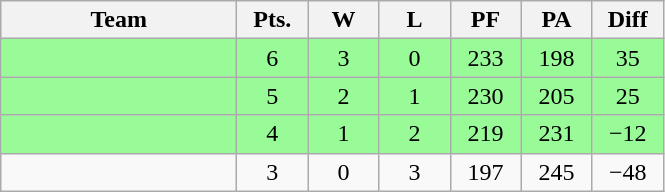<table class=wikitable>
<tr align=center>
<th width=150px>Team</th>
<th width=40px>Pts.</th>
<th width=40px>W</th>
<th width=40px>L</th>
<th width=40px>PF</th>
<th width=40px>PA</th>
<th width=40px>Diff</th>
</tr>
<tr align=center |- bgcolor="#98fb98">
<td align=left></td>
<td>6</td>
<td>3</td>
<td>0</td>
<td>233</td>
<td>198</td>
<td>35</td>
</tr>
<tr align=center |- bgcolor="#98fb98">
<td align=left></td>
<td>5</td>
<td>2</td>
<td>1</td>
<td>230</td>
<td>205</td>
<td>25</td>
</tr>
<tr align=center |- bgcolor="#98fb98">
<td align=left></td>
<td>4</td>
<td>1</td>
<td>2</td>
<td>219</td>
<td>231</td>
<td>−12</td>
</tr>
<tr align=center>
<td align=left></td>
<td>3</td>
<td>0</td>
<td>3</td>
<td>197</td>
<td>245</td>
<td>−48</td>
</tr>
</table>
